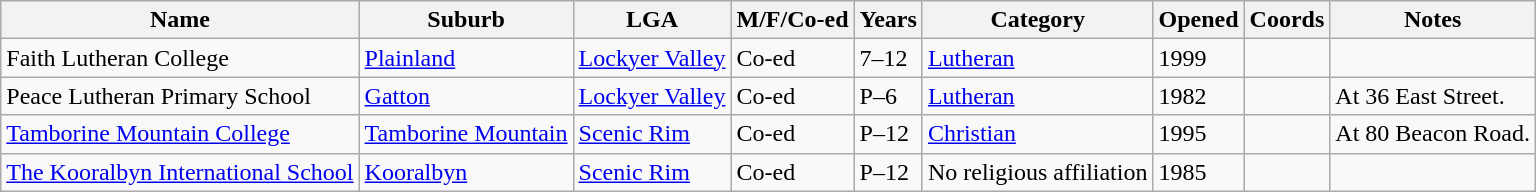<table class="wikitable sortable">
<tr>
<th>Name</th>
<th>Suburb</th>
<th>LGA</th>
<th>M/F/Co-ed</th>
<th>Years</th>
<th>Category</th>
<th>Opened</th>
<th>Coords</th>
<th>Notes</th>
</tr>
<tr>
<td>Faith Lutheran College</td>
<td><a href='#'>Plainland</a></td>
<td><a href='#'>Lockyer Valley</a></td>
<td>Co-ed</td>
<td>7–12</td>
<td><a href='#'>Lutheran</a></td>
<td>1999</td>
<td></td>
<td></td>
</tr>
<tr>
<td>Peace Lutheran Primary School</td>
<td><a href='#'>Gatton</a></td>
<td><a href='#'>Lockyer Valley</a></td>
<td>Co-ed</td>
<td>P–6</td>
<td><a href='#'>Lutheran</a></td>
<td>1982</td>
<td></td>
<td>At 36 East Street.</td>
</tr>
<tr>
<td><a href='#'>Tamborine Mountain College</a></td>
<td><a href='#'>Tamborine Mountain</a></td>
<td><a href='#'>Scenic Rim</a></td>
<td>Co-ed</td>
<td>P–12</td>
<td><a href='#'>Christian</a></td>
<td>1995</td>
<td></td>
<td>At 80 Beacon Road.</td>
</tr>
<tr>
<td><a href='#'>The Kooralbyn International School</a></td>
<td><a href='#'>Kooralbyn</a></td>
<td><a href='#'>Scenic Rim</a></td>
<td>Co-ed</td>
<td>P–12</td>
<td>No religious affiliation</td>
<td>1985</td>
<td></td>
<td></td>
</tr>
</table>
